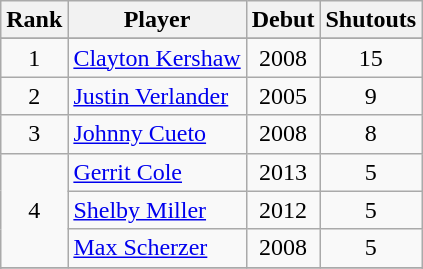<table class="wikitable" style="float:left;">
<tr>
<th>Rank</th>
<th>Player</th>
<th>Debut</th>
<th>Shutouts</th>
</tr>
<tr>
</tr>
<tr>
<td style="text-align:center;">1</td>
<td><a href='#'>Clayton Kershaw</a></td>
<td style="text-align:center;">2008</td>
<td style="text-align:center;">15</td>
</tr>
<tr>
<td style="text-align:center;">2</td>
<td><a href='#'>Justin Verlander</a></td>
<td style="text-align:center;">2005</td>
<td style="text-align:center;">9</td>
</tr>
<tr>
<td style="text-align:center;">3</td>
<td><a href='#'>Johnny Cueto</a></td>
<td style="text-align:center;">2008</td>
<td style="text-align:center;">8</td>
</tr>
<tr>
<td rowspan="3" style="text-align:center;">4</td>
<td><a href='#'>Gerrit Cole</a></td>
<td style="text-align:center;">2013</td>
<td style="text-align:center;">5</td>
</tr>
<tr>
<td><a href='#'>Shelby Miller</a></td>
<td style="text-align:center;">2012</td>
<td style="text-align:center;">5</td>
</tr>
<tr>
<td><a href='#'>Max Scherzer</a></td>
<td style="text-align:center;">2008</td>
<td style="text-align:center;">5</td>
</tr>
<tr>
</tr>
<tr>
</tr>
</table>
